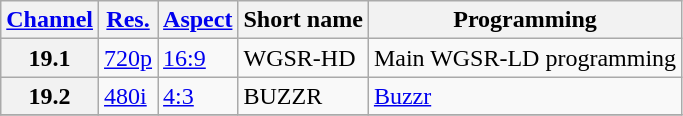<table class="wikitable">
<tr>
<th scope = "col"><a href='#'>Channel</a></th>
<th scope = "col"><a href='#'>Res.</a></th>
<th scope = "col"><a href='#'>Aspect</a></th>
<th scope = "col">Short name</th>
<th scope = "col">Programming</th>
</tr>
<tr>
<th scope = "row">19.1</th>
<td><a href='#'>720p</a></td>
<td><a href='#'>16:9</a></td>
<td>WGSR-HD</td>
<td>Main WGSR-LD programming</td>
</tr>
<tr>
<th scope = "row">19.2</th>
<td><a href='#'>480i</a></td>
<td><a href='#'>4:3</a></td>
<td>BUZZR</td>
<td><a href='#'>Buzzr</a></td>
</tr>
<tr>
</tr>
</table>
